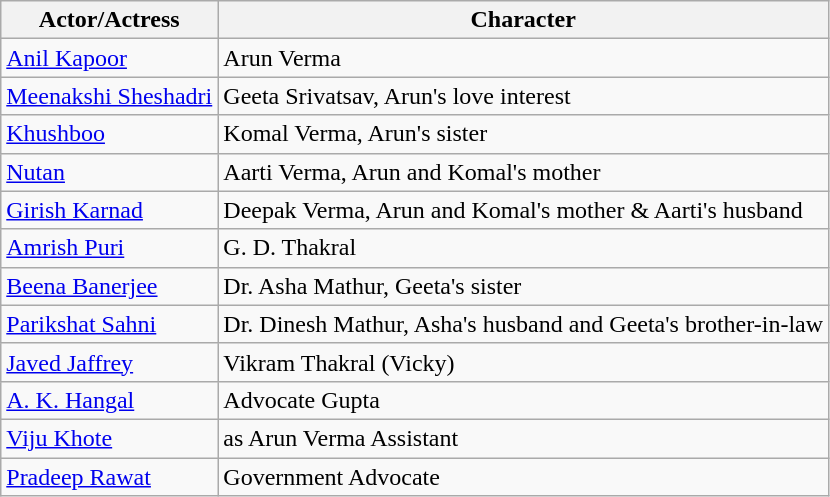<table class="wikitable">
<tr>
<th>Actor/Actress</th>
<th>Character</th>
</tr>
<tr>
<td><a href='#'>Anil Kapoor</a></td>
<td>Arun Verma</td>
</tr>
<tr>
<td><a href='#'>Meenakshi Sheshadri</a></td>
<td>Geeta Srivatsav, Arun's love interest</td>
</tr>
<tr>
<td><a href='#'>Khushboo</a></td>
<td>Komal Verma, Arun's sister</td>
</tr>
<tr>
<td><a href='#'>Nutan</a></td>
<td>Aarti Verma, Arun and Komal's mother</td>
</tr>
<tr>
<td><a href='#'>Girish Karnad</a></td>
<td>Deepak Verma, Arun and Komal's mother & Aarti's husband</td>
</tr>
<tr>
<td><a href='#'>Amrish Puri</a></td>
<td>G. D. Thakral</td>
</tr>
<tr>
<td><a href='#'>Beena Banerjee</a></td>
<td>Dr. Asha Mathur, Geeta's sister</td>
</tr>
<tr>
<td><a href='#'>Parikshat Sahni</a></td>
<td>Dr. Dinesh Mathur, Asha's husband and Geeta's brother-in-law</td>
</tr>
<tr>
<td><a href='#'>Javed Jaffrey</a></td>
<td>Vikram Thakral (Vicky)</td>
</tr>
<tr>
<td><a href='#'>A. K. Hangal</a></td>
<td>Advocate Gupta</td>
</tr>
<tr>
<td><a href='#'>Viju Khote</a></td>
<td>as Arun Verma Assistant</td>
</tr>
<tr>
<td><a href='#'>Pradeep Rawat</a></td>
<td>Government Advocate</td>
</tr>
</table>
